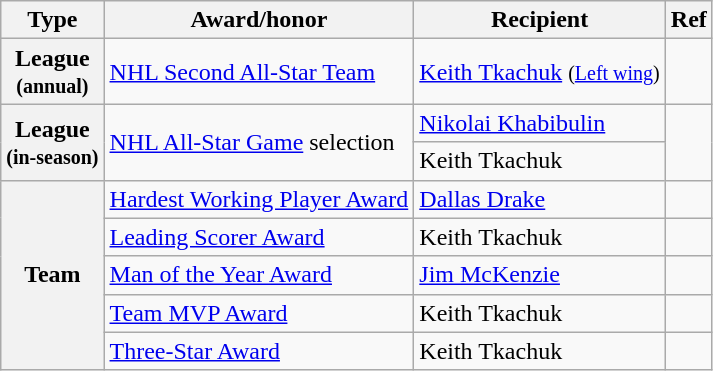<table class="wikitable">
<tr>
<th scope="col">Type</th>
<th scope="col">Award/honor</th>
<th scope="col">Recipient</th>
<th scope="col">Ref</th>
</tr>
<tr>
<th scope="row">League<br><small>(annual)</small></th>
<td><a href='#'>NHL Second All-Star Team</a></td>
<td><a href='#'>Keith Tkachuk</a> <small>(<a href='#'>Left wing</a>)</small></td>
<td></td>
</tr>
<tr>
<th scope="row" rowspan=2>League<br><small>(in-season)</small></th>
<td rowspan=2><a href='#'>NHL All-Star Game</a> selection</td>
<td><a href='#'>Nikolai Khabibulin</a></td>
<td rowspan=2></td>
</tr>
<tr>
<td>Keith Tkachuk</td>
</tr>
<tr>
<th scope="row" rowspan="5">Team</th>
<td><a href='#'>Hardest Working Player Award</a></td>
<td><a href='#'>Dallas Drake</a></td>
<td></td>
</tr>
<tr>
<td><a href='#'>Leading Scorer Award</a></td>
<td>Keith Tkachuk</td>
<td></td>
</tr>
<tr>
<td><a href='#'>Man of the Year Award</a></td>
<td><a href='#'>Jim McKenzie</a></td>
<td></td>
</tr>
<tr>
<td><a href='#'>Team MVP Award</a></td>
<td>Keith Tkachuk</td>
<td></td>
</tr>
<tr>
<td><a href='#'>Three-Star Award</a></td>
<td>Keith Tkachuk</td>
<td></td>
</tr>
</table>
